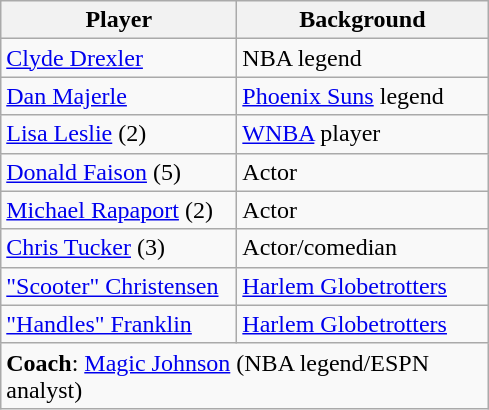<table class="wikitable">
<tr>
<th width=150>Player</th>
<th width=160>Background</th>
</tr>
<tr>
<td><a href='#'>Clyde Drexler</a></td>
<td>NBA legend</td>
</tr>
<tr>
<td><a href='#'>Dan Majerle</a></td>
<td><a href='#'>Phoenix Suns</a> legend</td>
</tr>
<tr>
<td><a href='#'>Lisa Leslie</a> (2)</td>
<td><a href='#'>WNBA</a> player</td>
</tr>
<tr>
<td><a href='#'>Donald Faison</a> (5)</td>
<td>Actor</td>
</tr>
<tr>
<td><a href='#'>Michael Rapaport</a> (2)</td>
<td>Actor</td>
</tr>
<tr>
<td><a href='#'>Chris Tucker</a> (3)</td>
<td>Actor/comedian</td>
</tr>
<tr>
<td><a href='#'>"Scooter" Christensen</a></td>
<td><a href='#'>Harlem Globetrotters</a></td>
</tr>
<tr>
<td><a href='#'>"Handles" Franklin</a></td>
<td><a href='#'>Harlem Globetrotters</a></td>
</tr>
<tr>
<td colspan="3"><strong>Coach</strong>: <a href='#'>Magic Johnson</a> (NBA legend/ESPN analyst)</td>
</tr>
</table>
